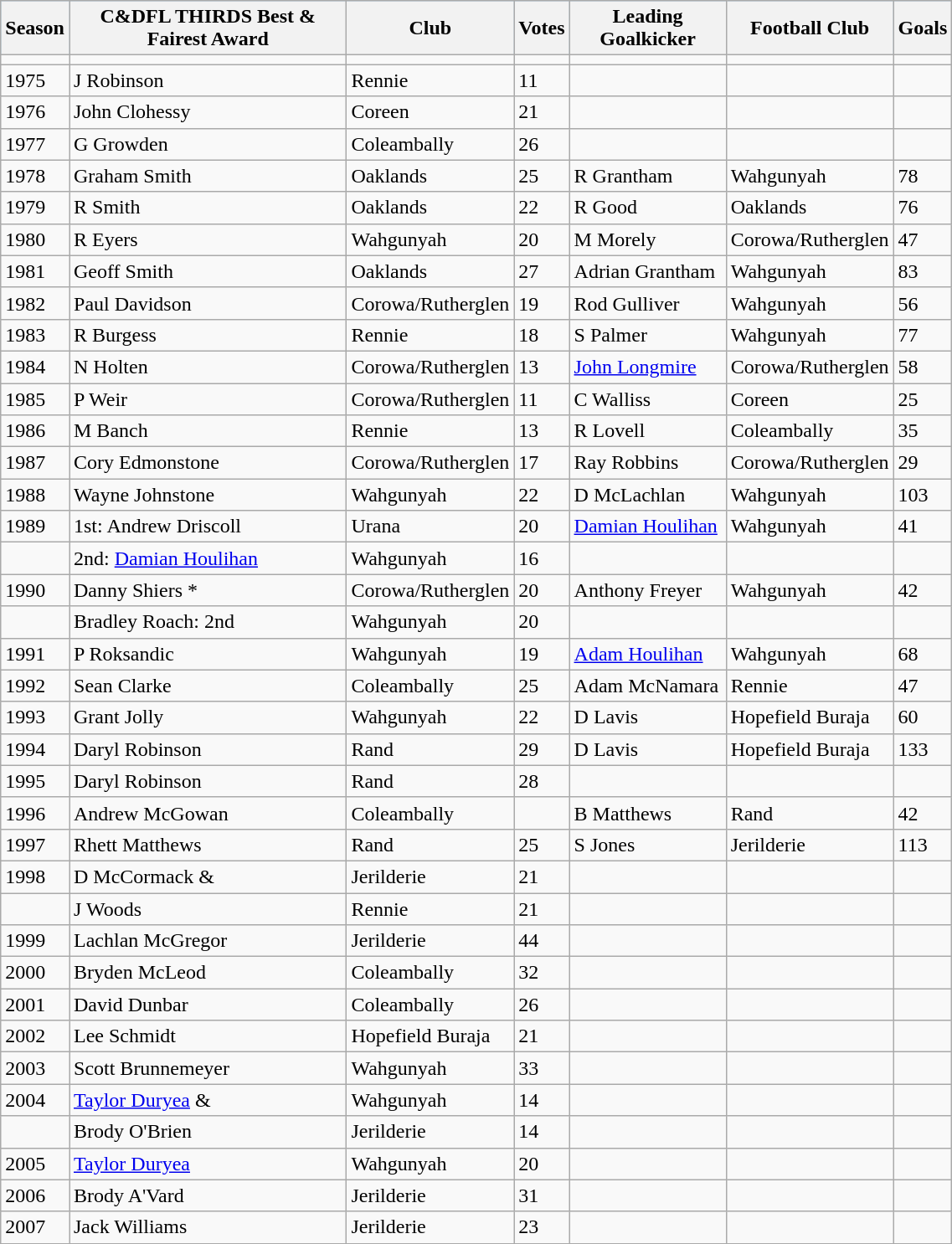<table class="wikitable" width=60%>
<tr bgcolor=#87cefa>
<th>Season</th>
<th>C&DFL THIRDS Best & Fairest Award</th>
<th>Club</th>
<th>Votes</th>
<th>Leading Goalkicker</th>
<th>Football Club</th>
<th>Goals</th>
</tr>
<tr>
<td></td>
<td></td>
<td></td>
<td></td>
<td></td>
<td></td>
<td></td>
</tr>
<tr>
<td>1975</td>
<td>J Robinson</td>
<td>Rennie</td>
<td>11</td>
<td></td>
<td></td>
<td></td>
</tr>
<tr>
<td>1976</td>
<td>John Clohessy</td>
<td>Coreen</td>
<td>21</td>
<td></td>
<td></td>
<td></td>
</tr>
<tr>
<td>1977</td>
<td>G Growden</td>
<td>Coleambally</td>
<td>26</td>
<td></td>
<td></td>
<td></td>
</tr>
<tr>
<td>1978</td>
<td>Graham Smith</td>
<td>Oaklands</td>
<td>25</td>
<td>R Grantham</td>
<td>Wahgunyah</td>
<td>78</td>
</tr>
<tr>
<td>1979</td>
<td>R Smith</td>
<td>Oaklands</td>
<td>22</td>
<td>R Good</td>
<td>Oaklands</td>
<td>76</td>
</tr>
<tr>
<td>1980</td>
<td>R Eyers</td>
<td>Wahgunyah</td>
<td>20</td>
<td>M Morely</td>
<td>Corowa/Rutherglen</td>
<td>47</td>
</tr>
<tr>
<td>1981</td>
<td>Geoff Smith</td>
<td>Oaklands</td>
<td>27</td>
<td>Adrian Grantham</td>
<td>Wahgunyah</td>
<td>83</td>
</tr>
<tr>
<td>1982</td>
<td>Paul Davidson</td>
<td>Corowa/Rutherglen</td>
<td>19</td>
<td>Rod Gulliver</td>
<td>Wahgunyah</td>
<td>56</td>
</tr>
<tr>
<td>1983</td>
<td>R Burgess</td>
<td>Rennie</td>
<td>18</td>
<td>S Palmer</td>
<td>Wahgunyah</td>
<td>77</td>
</tr>
<tr>
<td>1984</td>
<td>N Holten</td>
<td>Corowa/Rutherglen</td>
<td>13</td>
<td><a href='#'>John Longmire</a></td>
<td>Corowa/Rutherglen</td>
<td>58</td>
</tr>
<tr>
<td>1985</td>
<td>P Weir</td>
<td>Corowa/Rutherglen</td>
<td>11</td>
<td>C Walliss</td>
<td>Coreen</td>
<td>25</td>
</tr>
<tr>
<td>1986</td>
<td>M Banch</td>
<td>Rennie</td>
<td>13</td>
<td>R Lovell</td>
<td>Coleambally</td>
<td>35</td>
</tr>
<tr>
<td>1987</td>
<td>Cory Edmonstone</td>
<td>Corowa/Rutherglen</td>
<td>17</td>
<td>Ray Robbins</td>
<td>Corowa/Rutherglen</td>
<td>29</td>
</tr>
<tr>
<td>1988</td>
<td>Wayne Johnstone</td>
<td>Wahgunyah</td>
<td>22</td>
<td>D McLachlan</td>
<td>Wahgunyah</td>
<td>103</td>
</tr>
<tr>
<td>1989</td>
<td>1st: Andrew Driscoll</td>
<td>Urana</td>
<td>20</td>
<td><a href='#'>Damian Houlihan</a></td>
<td>Wahgunyah</td>
<td>41</td>
</tr>
<tr>
<td></td>
<td>2nd: <a href='#'>Damian Houlihan</a></td>
<td>Wahgunyah</td>
<td>16</td>
<td></td>
<td></td>
<td></td>
</tr>
<tr>
<td>1990</td>
<td>Danny Shiers *</td>
<td>Corowa/Rutherglen</td>
<td>20</td>
<td>Anthony Freyer</td>
<td>Wahgunyah</td>
<td>42</td>
</tr>
<tr>
<td></td>
<td>Bradley Roach: 2nd</td>
<td>Wahgunyah</td>
<td>20</td>
<td></td>
<td></td>
<td></td>
</tr>
<tr>
<td>1991</td>
<td>P Roksandic</td>
<td>Wahgunyah</td>
<td>19</td>
<td><a href='#'>Adam Houlihan</a></td>
<td>Wahgunyah</td>
<td>68</td>
</tr>
<tr>
<td>1992</td>
<td>Sean Clarke</td>
<td>Coleambally</td>
<td>25</td>
<td>Adam McNamara</td>
<td>Rennie</td>
<td>47</td>
</tr>
<tr>
<td>1993</td>
<td>Grant Jolly</td>
<td>Wahgunyah</td>
<td>22</td>
<td>D Lavis</td>
<td>Hopefield Buraja</td>
<td>60</td>
</tr>
<tr>
<td>1994</td>
<td>Daryl Robinson</td>
<td>Rand</td>
<td>29</td>
<td>D Lavis</td>
<td>Hopefield Buraja</td>
<td>133</td>
</tr>
<tr>
<td>1995</td>
<td>Daryl Robinson</td>
<td>Rand</td>
<td>28</td>
<td></td>
<td></td>
<td></td>
</tr>
<tr>
<td>1996</td>
<td>Andrew McGowan</td>
<td>Coleambally</td>
<td></td>
<td>B Matthews</td>
<td>Rand</td>
<td>42</td>
</tr>
<tr>
<td>1997</td>
<td>Rhett Matthews</td>
<td>Rand</td>
<td>25</td>
<td>S Jones</td>
<td>Jerilderie</td>
<td>113</td>
</tr>
<tr>
<td>1998</td>
<td>D McCormack &</td>
<td>Jerilderie</td>
<td>21</td>
<td></td>
<td></td>
<td></td>
</tr>
<tr>
<td></td>
<td>J Woods</td>
<td>Rennie</td>
<td>21</td>
<td></td>
<td></td>
<td></td>
</tr>
<tr>
<td>1999</td>
<td>Lachlan McGregor</td>
<td>Jerilderie</td>
<td>44</td>
<td></td>
<td></td>
<td></td>
</tr>
<tr>
<td>2000</td>
<td>Bryden McLeod</td>
<td>Coleambally</td>
<td>32</td>
<td></td>
<td></td>
<td></td>
</tr>
<tr>
<td>2001</td>
<td>David Dunbar</td>
<td>Coleambally</td>
<td>26</td>
<td></td>
<td></td>
<td></td>
</tr>
<tr>
<td>2002</td>
<td>Lee Schmidt</td>
<td>Hopefield Buraja</td>
<td>21</td>
<td></td>
<td></td>
<td></td>
</tr>
<tr>
<td>2003</td>
<td>Scott Brunnemeyer</td>
<td>Wahgunyah</td>
<td>33</td>
<td></td>
<td></td>
<td></td>
</tr>
<tr>
<td>2004</td>
<td><a href='#'>Taylor Duryea</a> &</td>
<td>Wahgunyah</td>
<td>14</td>
<td></td>
<td></td>
<td></td>
</tr>
<tr>
<td></td>
<td>Brody O'Brien</td>
<td>Jerilderie</td>
<td>14</td>
<td></td>
<td></td>
<td></td>
</tr>
<tr>
<td>2005</td>
<td><a href='#'>Taylor Duryea</a></td>
<td>Wahgunyah</td>
<td>20</td>
<td></td>
<td></td>
<td></td>
</tr>
<tr>
<td>2006</td>
<td>Brody A'Vard</td>
<td>Jerilderie</td>
<td>31</td>
<td></td>
<td></td>
<td></td>
</tr>
<tr>
<td>2007</td>
<td>Jack Williams</td>
<td>Jerilderie</td>
<td>23</td>
<td></td>
<td></td>
<td></td>
</tr>
<tr>
</tr>
</table>
